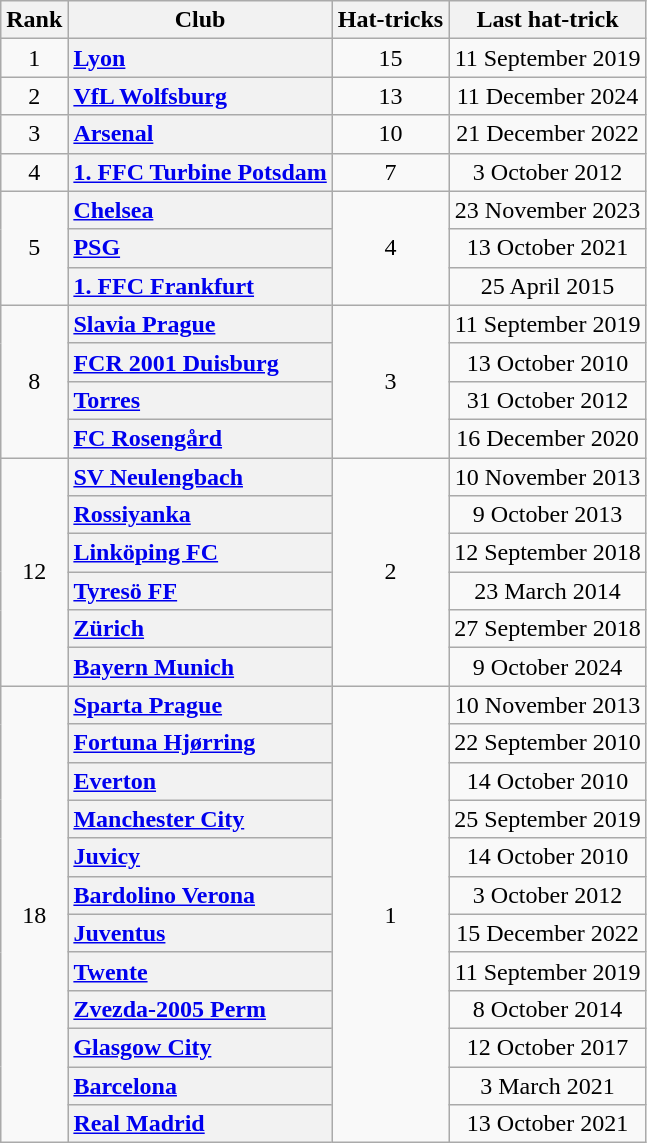<table class="wikitable sortable plainrowheaders" style="text-align:center">
<tr>
<th scope="col">Rank</th>
<th scope="col">Club</th>
<th scope="col">Hat-tricks</th>
<th scope="col">Last hat-trick</th>
</tr>
<tr>
<td>1</td>
<th scope='row' style='text-align:left' data-sort-value="Lyon"> <a href='#'>Lyon</a></th>
<td>15</td>
<td>11 September 2019</td>
</tr>
<tr>
<td>2</td>
<th scope='row' style='text-align:left' data-sort-value="Wolfsburg"> <a href='#'>VfL Wolfsburg</a></th>
<td>13</td>
<td>11 December 2024</td>
</tr>
<tr>
<td>3</td>
<th scope='row' style='text-align:left'data-sort-value="Arsenal"> <a href='#'>Arsenal</a></th>
<td>10</td>
<td>21 December 2022</td>
</tr>
<tr>
<td>4</td>
<th scope='row' style='text-align:left'data-sort-value="Turbine Potsdam"> <a href='#'>1. FFC Turbine Potsdam</a></th>
<td>7</td>
<td>3 October 2012</td>
</tr>
<tr>
<td rowspan="3">5</td>
<th scope='row' style='text-align:left'data-sort-value="Chelsea"> <a href='#'>Chelsea</a></th>
<td rowspan="3">4</td>
<td>23 November 2023</td>
</tr>
<tr>
<th scope='row' style='text-align:left' data-sort-value="Paris Saint-Germain"> <a href='#'>PSG</a></th>
<td>13 October 2021</td>
</tr>
<tr>
<th scope='row' style='text-align:left' data-sort-value="Eintracht Frankfurt"> <a href='#'>1. FFC Frankfurt</a></th>
<td>25 April 2015</td>
</tr>
<tr>
<td rowspan="4">8</td>
<th scope='row' style='text-align:left'data-sort-value="Slavia Prague"> <a href='#'>Slavia Prague</a></th>
<td rowspan="4">3</td>
<td>11 September 2019</td>
</tr>
<tr>
<th scope='row' style='text-align:left' data-sort-value="Duisburg"> <a href='#'>FCR 2001 Duisburg</a></th>
<td>13 October 2010</td>
</tr>
<tr>
<th scope='row' style='text-align:left' data-sort-value="Torres"> <a href='#'>Torres</a></th>
<td>31 October 2012</td>
</tr>
<tr>
<th scope='row' style='text-align:left' data-sort-value="Rosengård"> <a href='#'>FC Rosengård</a></th>
<td>16 December 2020</td>
</tr>
<tr>
<td rowspan="6">12</td>
<th scope='row' style='text-align:left'data-sort-value="Neulengbach"> <a href='#'>SV Neulengbach</a></th>
<td rowspan="6">2</td>
<td>10 November 2013</td>
</tr>
<tr>
<th scope='row' style='text-align:left' data-sort-value="Rossiyanka"> <a href='#'>Rossiyanka</a></th>
<td>9 October 2013</td>
</tr>
<tr>
<th scope='row' style='text-align:left' data-sort-value="Linköping"> <a href='#'>Linköping FC</a></th>
<td>12 September 2018</td>
</tr>
<tr>
<th scope='row' style='text-align:left' data-sort-value="Tyresö"> <a href='#'>Tyresö FF</a></th>
<td>23 March 2014</td>
</tr>
<tr>
<th scope='row' style='text-align:left' data-sort-value="Zürich"> <a href='#'>Zürich</a></th>
<td>27 September 2018</td>
</tr>
<tr>
<th scope='row' style='text-align:left' data-sort-value="Bayern Munich"> <a href='#'>Bayern Munich</a></th>
<td>9 October 2024</td>
</tr>
<tr>
<td rowspan="12">18</td>
<th scope='row' style='text-align:left'data-sort-value="Sparta Prague"> <a href='#'>Sparta Prague</a></th>
<td rowspan="12">1</td>
<td>10 November 2013</td>
</tr>
<tr>
<th scope='row' style='text-align:left' data-sort-value="Fortuna Hjørring"> <a href='#'>Fortuna Hjørring</a></th>
<td>22 September 2010</td>
</tr>
<tr>
<th scope='row' style='text-align:left' data-sort-value="Everton"> <a href='#'>Everton</a></th>
<td>14 October 2010</td>
</tr>
<tr>
<th scope='row' style='text-align:left' data-sort-value="Manchester City"> <a href='#'>Manchester City</a></th>
<td>25 September 2019</td>
</tr>
<tr>
<th scope='row' style='text-align:left' data-sort-value="Juvicy"> <a href='#'>Juvicy</a></th>
<td>14 October 2010</td>
</tr>
<tr>
<th scope='row' style='text-align:left' data-sort-value="Bardolino Verona"> <a href='#'>Bardolino Verona</a></th>
<td>3 October 2012</td>
</tr>
<tr>
<th scope='row' style='text-align:left' data-sort-value="Juventus"> <a href='#'>Juventus</a></th>
<td>15 December 2022</td>
</tr>
<tr>
<th scope='row' style='text-align:left' data-sort-value="Twente"> <a href='#'>Twente</a></th>
<td>11 September 2019</td>
</tr>
<tr>
<th scope='row' style='text-align:left' data-sort-value="Zvezda-2005 Perm"> <a href='#'>Zvezda-2005 Perm</a></th>
<td>8 October 2014</td>
</tr>
<tr>
<th scope='row' style='text-align:left' data-sort-value="Glasgow City"> <a href='#'>Glasgow City</a></th>
<td>12 October 2017</td>
</tr>
<tr>
<th scope='row' style='text-align:left' data-sort-value="Barcelona"> <a href='#'>Barcelona</a></th>
<td>3 March 2021</td>
</tr>
<tr>
<th scope='row' style='text-align:left' data-sort-value="Real Madrid"> <a href='#'>Real Madrid</a></th>
<td>13 October 2021</td>
</tr>
</table>
